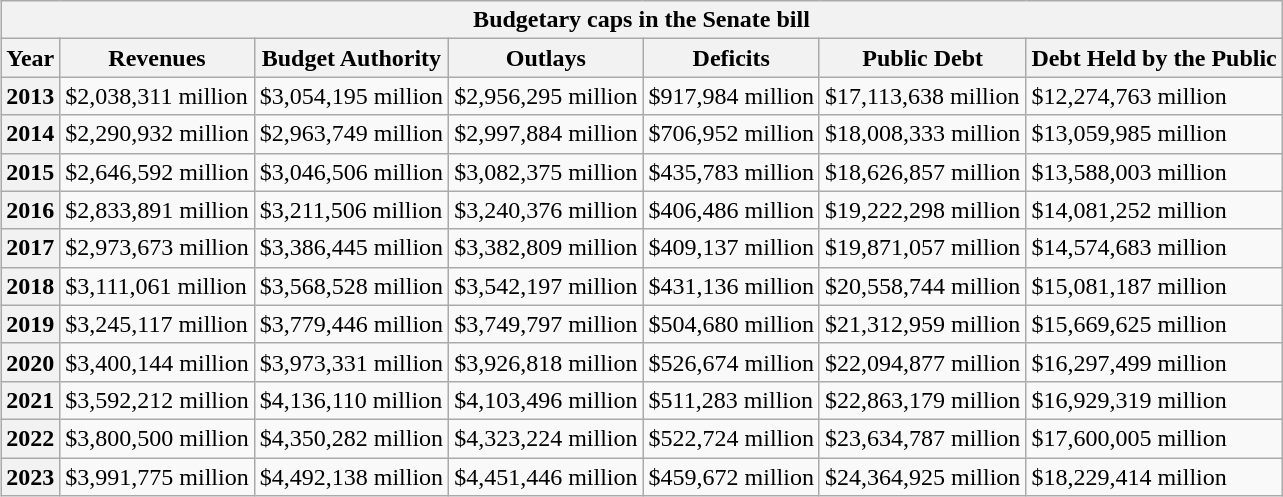<table class="wikitable collapsible collapsed" style="float: right;">
<tr>
<th colspan=7>Budgetary caps in the Senate bill</th>
</tr>
<tr>
<th>Year</th>
<th>Revenues</th>
<th>Budget Authority</th>
<th>Outlays</th>
<th>Deficits</th>
<th>Public Debt</th>
<th>Debt Held by the Public</th>
</tr>
<tr>
<th>2013</th>
<td>$2,038,311 million</td>
<td>$3,054,195 million</td>
<td>$2,956,295 million</td>
<td>$917,984 million</td>
<td>$17,113,638 million</td>
<td>$12,274,763 million</td>
</tr>
<tr>
<th>2014</th>
<td>$2,290,932 million</td>
<td>$2,963,749 million</td>
<td>$2,997,884 million</td>
<td>$706,952 million</td>
<td>$18,008,333 million</td>
<td>$13,059,985 million</td>
</tr>
<tr>
<th>2015</th>
<td>$2,646,592 million</td>
<td>$3,046,506 million</td>
<td>$3,082,375 million</td>
<td>$435,783 million</td>
<td>$18,626,857 million</td>
<td>$13,588,003 million</td>
</tr>
<tr>
<th>2016</th>
<td>$2,833,891 million</td>
<td>$3,211,506 million</td>
<td>$3,240,376 million</td>
<td>$406,486 million</td>
<td>$19,222,298 million</td>
<td>$14,081,252 million</td>
</tr>
<tr>
<th>2017</th>
<td>$2,973,673 million</td>
<td>$3,386,445 million</td>
<td>$3,382,809 million</td>
<td>$409,137 million</td>
<td>$19,871,057 million</td>
<td>$14,574,683 million</td>
</tr>
<tr>
<th>2018</th>
<td>$3,111,061 million</td>
<td>$3,568,528 million</td>
<td>$3,542,197 million</td>
<td>$431,136 million</td>
<td>$20,558,744 million</td>
<td>$15,081,187 million</td>
</tr>
<tr>
<th>2019</th>
<td>$3,245,117 million</td>
<td>$3,779,446 million</td>
<td>$3,749,797 million</td>
<td>$504,680 million</td>
<td>$21,312,959 million</td>
<td>$15,669,625 million</td>
</tr>
<tr>
<th>2020</th>
<td>$3,400,144 million</td>
<td>$3,973,331 million</td>
<td>$3,926,818 million</td>
<td>$526,674 million</td>
<td>$22,094,877 million</td>
<td>$16,297,499 million</td>
</tr>
<tr>
<th>2021</th>
<td>$3,592,212 million</td>
<td>$4,136,110 million</td>
<td>$4,103,496 million</td>
<td>$511,283 million</td>
<td>$22,863,179 million</td>
<td>$16,929,319 million</td>
</tr>
<tr>
<th>2022</th>
<td>$3,800,500 million</td>
<td>$4,350,282 million</td>
<td>$4,323,224 million</td>
<td>$522,724 million</td>
<td>$23,634,787 million</td>
<td>$17,600,005 million</td>
</tr>
<tr>
<th>2023</th>
<td>$3,991,775 million</td>
<td>$4,492,138 million</td>
<td>$4,451,446 million</td>
<td>$459,672 million</td>
<td>$24,364,925 million</td>
<td>$18,229,414 million</td>
</tr>
</table>
